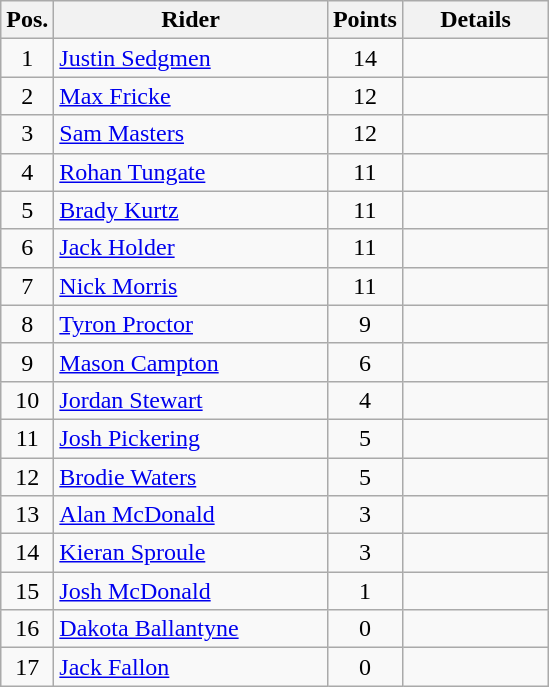<table class=wikitable>
<tr>
<th width=25px>Pos.</th>
<th width=175px>Rider</th>
<th width=40px>Points</th>
<th width=90px>Details</th>
</tr>
<tr align=center >
<td>1</td>
<td align=left><a href='#'>Justin Sedgmen</a></td>
<td>14</td>
<td></td>
</tr>
<tr align=center >
<td>2</td>
<td align=left><a href='#'>Max Fricke</a></td>
<td>12</td>
<td></td>
</tr>
<tr align=center >
<td>3</td>
<td align=left><a href='#'>Sam Masters</a></td>
<td>12</td>
<td></td>
</tr>
<tr align=center >
<td>4</td>
<td align=left><a href='#'>Rohan Tungate</a></td>
<td>11</td>
<td></td>
</tr>
<tr align=center >
<td>5</td>
<td align=left><a href='#'>Brady Kurtz</a></td>
<td>11</td>
<td></td>
</tr>
<tr align=center >
<td>6</td>
<td align=left><a href='#'>Jack Holder</a></td>
<td>11</td>
<td></td>
</tr>
<tr align=center >
<td>7</td>
<td align=left><a href='#'>Nick Morris</a></td>
<td>11</td>
<td></td>
</tr>
<tr align=center>
<td>8</td>
<td align=left><a href='#'>Tyron Proctor</a></td>
<td>9</td>
<td></td>
</tr>
<tr align=center>
<td>9</td>
<td align=left><a href='#'>Mason Campton</a></td>
<td>6</td>
<td></td>
</tr>
<tr align=center>
<td>10</td>
<td align=left><a href='#'>Jordan Stewart</a></td>
<td>4</td>
<td></td>
</tr>
<tr align=center>
<td>11</td>
<td align=left><a href='#'>Josh Pickering</a></td>
<td>5</td>
<td></td>
</tr>
<tr align=center>
<td>12</td>
<td align=left><a href='#'>Brodie Waters</a></td>
<td>5</td>
<td></td>
</tr>
<tr align=center>
<td>13</td>
<td align=left><a href='#'>Alan McDonald</a></td>
<td>3</td>
<td></td>
</tr>
<tr align=center>
<td>14</td>
<td align=left><a href='#'>Kieran Sproule</a></td>
<td>3</td>
<td></td>
</tr>
<tr align=center>
<td>15</td>
<td align=left><a href='#'>Josh McDonald</a></td>
<td>1</td>
<td></td>
</tr>
<tr align=center>
<td>16</td>
<td align=left><a href='#'>Dakota Ballantyne</a></td>
<td>0</td>
<td></td>
</tr>
<tr align=center>
<td>17</td>
<td align=left><a href='#'>Jack Fallon</a></td>
<td>0</td>
<td></td>
</tr>
</table>
